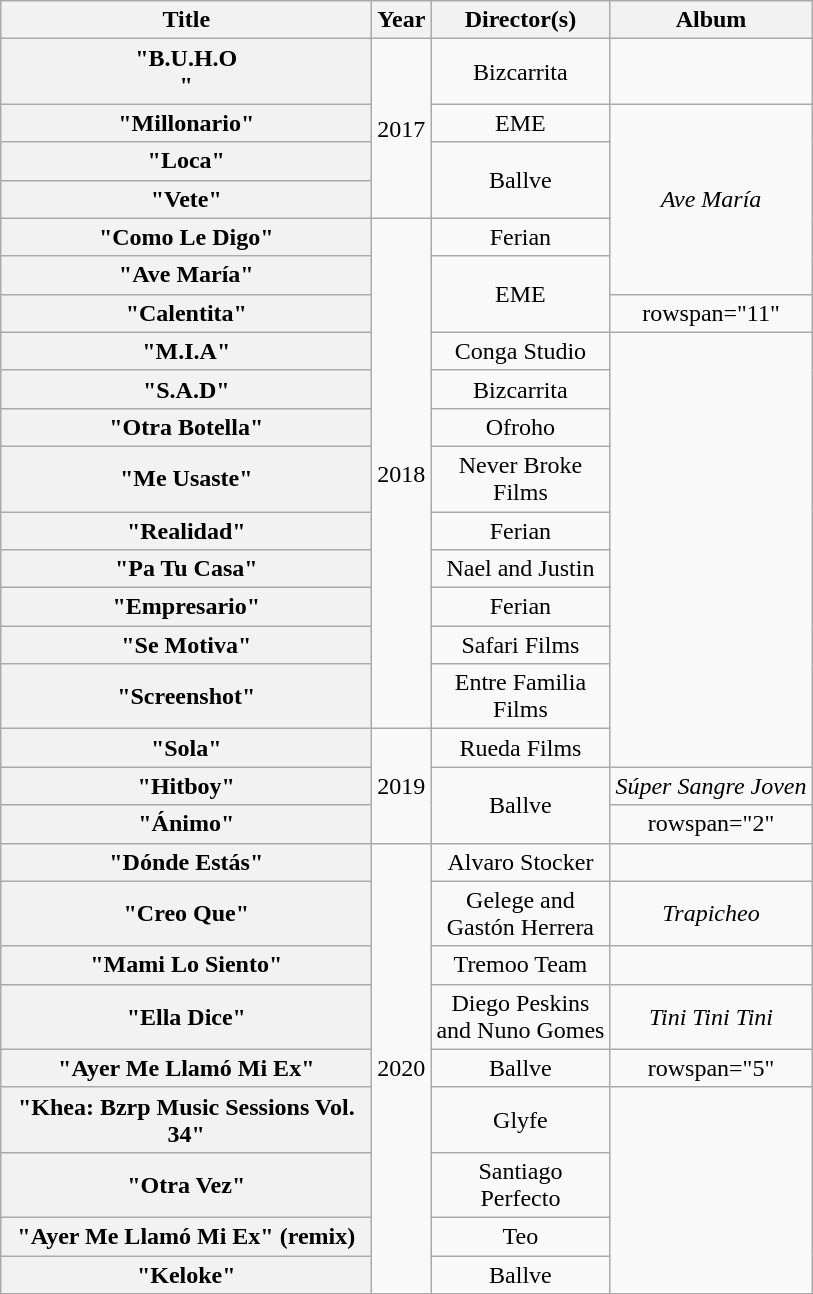<table class="wikitable plainrowheaders" style="text-align:center;">
<tr>
<th scope="col" style="width:15em;">Title</th>
<th scope="col">Year</th>
<th scope="col" style="width:7em;">Director(s)</th>
<th>Album</th>
</tr>
<tr>
<th scope="row">"B.U.H.O<br>"</th>
<td rowspan="4">2017</td>
<td>Bizcarrita</td>
<td></td>
</tr>
<tr>
<th scope="row">"Millonario"<br></th>
<td>EME</td>
<td rowspan="5"><em>Ave María</em></td>
</tr>
<tr>
<th scope="row">"Loca"<br></th>
<td rowspan="2">Ballve</td>
</tr>
<tr>
<th scope="row">"Vete"</th>
</tr>
<tr>
<th scope="row">"Como Le Digo"</th>
<td rowspan="12">2018</td>
<td>Ferian</td>
</tr>
<tr>
<th scope="row">"Ave María"<br></th>
<td rowspan="2">EME</td>
</tr>
<tr>
<th scope="row">"Calentita"<br></th>
<td>rowspan="11" </td>
</tr>
<tr>
<th scope="row">"M.I.A"<br></th>
<td>Conga Studio</td>
</tr>
<tr>
<th scope="row">"S.A.D"</th>
<td>Bizcarrita</td>
</tr>
<tr>
<th scope="row">"Otra Botella"<br></th>
<td>Ofroho</td>
</tr>
<tr>
<th scope="row">"Me Usaste"<br></th>
<td>Never Broke Films</td>
</tr>
<tr>
<th scope="row">"Realidad"</th>
<td>Ferian</td>
</tr>
<tr>
<th scope="row">"Pa Tu Casa"<br></th>
<td>Nael and Justin</td>
</tr>
<tr>
<th scope="row">"Empresario"<br></th>
<td>Ferian</td>
</tr>
<tr>
<th scope="row">"Se Motiva"<br></th>
<td>Safari Films</td>
</tr>
<tr>
<th scope="row">"Screenshot"</th>
<td>Entre Familia Films</td>
</tr>
<tr>
<th scope="row">"Sola"<br></th>
<td rowspan="3">2019</td>
<td>Rueda Films</td>
</tr>
<tr>
<th scope="row">"Hitboy"<br></th>
<td rowspan="2">Ballve</td>
<td><em>Súper Sangre Joven</em></td>
</tr>
<tr>
<th scope="row">"Ánimo"<br></th>
<td>rowspan="2" </td>
</tr>
<tr>
<th scope="row">"Dónde Estás"</th>
<td rowspan="9">2020</td>
<td>Alvaro Stocker</td>
</tr>
<tr>
<th scope="row">"Creo Que"<br></th>
<td>Gelege and Gastón Herrera</td>
<td><em>Trapicheo</em></td>
</tr>
<tr>
<th scope="row">"Mami Lo Siento"</th>
<td>Tremoo Team</td>
<td></td>
</tr>
<tr>
<th scope="row">"Ella Dice"<br></th>
<td>Diego Peskins and Nuno Gomes</td>
<td><em>Tini Tini Tini</em></td>
</tr>
<tr>
<th scope="row">"Ayer Me Llamó Mi Ex"<br></th>
<td>Ballve</td>
<td>rowspan="5" </td>
</tr>
<tr>
<th scope="row">"Khea: Bzrp Music Sessions Vol. 34"<br></th>
<td>Glyfe</td>
</tr>
<tr>
<th scope="row">"Otra Vez"<br></th>
<td>Santiago Perfecto</td>
</tr>
<tr>
<th scope="row">"Ayer Me Llamó Mi Ex" (remix)<br></th>
<td>Teo</td>
</tr>
<tr>
<th scope="row">"Keloke"</th>
<td>Ballve</td>
</tr>
</table>
